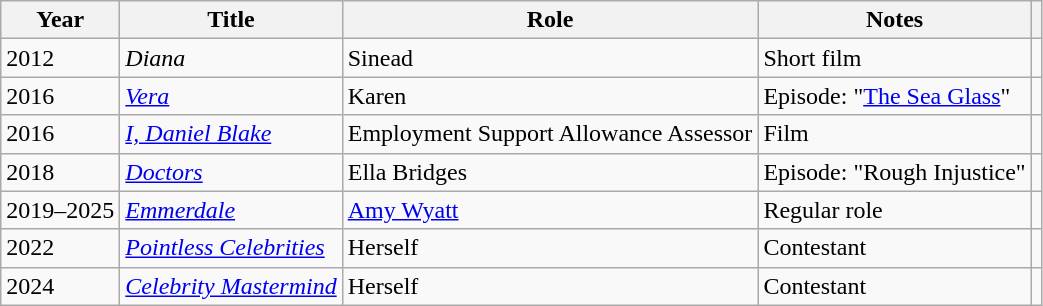<table class="wikitable">
<tr>
<th>Year</th>
<th>Title</th>
<th>Role</th>
<th>Notes</th>
<th></th>
</tr>
<tr>
<td>2012</td>
<td><em>Diana</em></td>
<td>Sinead</td>
<td>Short film</td>
<td align="center"></td>
</tr>
<tr>
<td>2016</td>
<td><em><a href='#'>Vera</a></em></td>
<td>Karen</td>
<td>Episode: "<a href='#'>The Sea Glass</a>"</td>
<td align="center"></td>
</tr>
<tr>
<td>2016</td>
<td><em><a href='#'>I, Daniel Blake</a></em></td>
<td>Employment Support Allowance Assessor</td>
<td>Film</td>
<td align="center"></td>
</tr>
<tr>
<td>2018</td>
<td><em><a href='#'>Doctors</a></em></td>
<td>Ella Bridges</td>
<td>Episode: "Rough Injustice"</td>
<td align="center"></td>
</tr>
<tr>
<td>2019–2025</td>
<td><em><a href='#'>Emmerdale</a></em></td>
<td><a href='#'>Amy Wyatt</a></td>
<td>Regular role</td>
<td align="center"></td>
</tr>
<tr>
<td>2022</td>
<td><em><a href='#'>Pointless Celebrities</a></em></td>
<td>Herself</td>
<td>Contestant</td>
<td align="center"></td>
</tr>
<tr>
<td>2024</td>
<td><em><a href='#'>Celebrity Mastermind</a></em></td>
<td>Herself</td>
<td>Contestant</td>
<td align="center"></td>
</tr>
</table>
